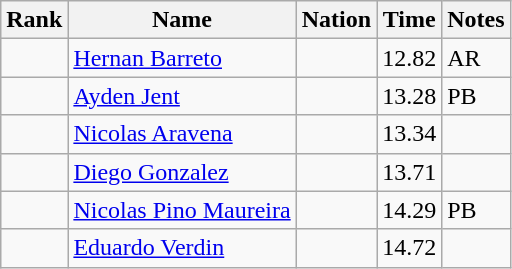<table class="wikitable sortable">
<tr>
<th>Rank</th>
<th>Name</th>
<th>Nation</th>
<th>Time</th>
<th>Notes</th>
</tr>
<tr>
<td></td>
<td><a href='#'>Hernan Barreto</a></td>
<td></td>
<td>12.82</td>
<td>AR</td>
</tr>
<tr>
<td></td>
<td><a href='#'>Ayden Jent</a></td>
<td></td>
<td>13.28</td>
<td>PB</td>
</tr>
<tr>
<td></td>
<td><a href='#'>Nicolas Aravena</a></td>
<td></td>
<td>13.34</td>
<td></td>
</tr>
<tr>
<td></td>
<td><a href='#'>Diego Gonzalez</a></td>
<td></td>
<td>13.71</td>
<td></td>
</tr>
<tr>
<td></td>
<td><a href='#'>Nicolas Pino Maureira</a></td>
<td></td>
<td>14.29</td>
<td>PB</td>
</tr>
<tr>
<td></td>
<td><a href='#'>Eduardo Verdin</a></td>
<td></td>
<td>14.72</td>
<td></td>
</tr>
</table>
